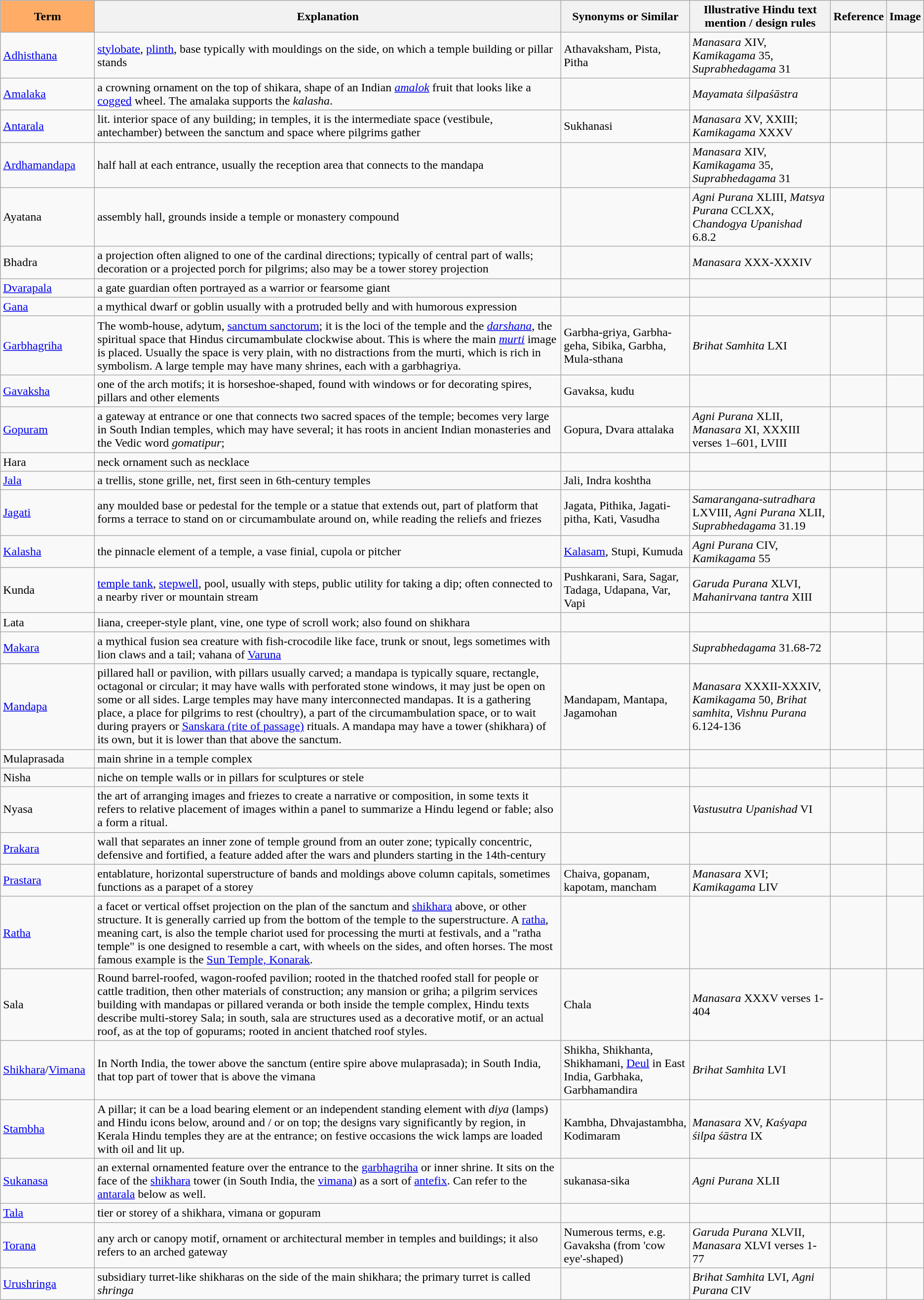<table class="wikitable sortable">
<tr>
<th width=120px style="background: #ffad66;">Term</th>
<th>Explanation</th>
<th>Synonyms or Similar</th>
<th>Illustrative Hindu text<br>mention / design rules</th>
<th>Reference</th>
<th class="unsortable">Image</th>
</tr>
<tr>
<td><a href='#'>Adhisthana</a></td>
<td><a href='#'>stylobate</a>, <a href='#'>plinth</a>, base typically with mouldings on the side, on which a temple building or pillar stands</td>
<td>Athavaksham, Pista, Pitha</td>
<td><em>Manasara</em> XIV, <em>Kamikagama</em> 35, <em>Suprabhedagama</em> 31</td>
<td></td>
<td></td>
</tr>
<tr>
<td><a href='#'>Amalaka</a></td>
<td>a crowning ornament on the top of shikara, shape of an Indian <em><a href='#'>amalok</a></em> fruit that looks like a <a href='#'>cogged</a> wheel. The amalaka supports the <em>kalasha</em>.</td>
<td></td>
<td><em>Mayamata śilpaśāstra</em></td>
<td></td>
<td></td>
</tr>
<tr>
<td><a href='#'>Antarala</a></td>
<td>lit. interior space of any building; in temples, it is the intermediate space (vestibule, antechamber) between the sanctum and space where pilgrims gather</td>
<td>Sukhanasi</td>
<td><em>Manasara</em> XV, XXIII; <em>Kamikagama</em> XXXV</td>
<td></td>
<td></td>
</tr>
<tr>
<td><a href='#'>Ardhamandapa</a></td>
<td>half hall at each entrance, usually the reception area that connects to the mandapa</td>
<td></td>
<td><em>Manasara</em> XIV, <em>Kamikagama</em> 35, <em>Suprabhedagama</em> 31</td>
<td></td>
<td></td>
</tr>
<tr>
<td>Ayatana</td>
<td>assembly hall, grounds inside a temple or monastery compound</td>
<td></td>
<td><em>Agni Purana</em> XLIII, <em>Matsya Purana</em> CCLXX, <em>Chandogya Upanishad</em> 6.8.2</td>
<td></td>
<td></td>
</tr>
<tr>
<td>Bhadra</td>
<td>a projection often aligned to one of the cardinal directions; typically of central part of walls; decoration or a projected porch for pilgrims; also may be a tower storey projection</td>
<td></td>
<td><em>Manasara</em> XXX-XXXIV</td>
<td></td>
<td></td>
</tr>
<tr>
<td><a href='#'>Dvarapala</a></td>
<td>a gate guardian often portrayed as a warrior or fearsome giant</td>
<td></td>
<td></td>
<td></td>
<td></td>
</tr>
<tr>
<td><a href='#'>Gana</a></td>
<td>a mythical dwarf or goblin usually with a protruded belly and with humorous expression</td>
<td></td>
<td></td>
<td></td>
<td></td>
</tr>
<tr>
<td><a href='#'>Garbhagriha</a></td>
<td>The womb-house, adytum, <a href='#'>sanctum sanctorum</a>; it is the loci of the temple and the <em><a href='#'>darshana</a></em>, the spiritual space that Hindus circumambulate clockwise about. This is where the main <em><a href='#'>murti</a></em> image is placed. Usually the space is very plain, with no distractions from the murti, which is rich in symbolism. A large temple may have many shrines, each with a garbhagriya.</td>
<td>Garbha-griya, Garbha-geha, Sibika, Garbha, Mula-sthana</td>
<td><em>Brihat Samhita</em> LXI</td>
<td></td>
<td></td>
</tr>
<tr>
<td><a href='#'>Gavaksha</a></td>
<td>one of the arch motifs; it is horseshoe-shaped, found with windows or for decorating spires, pillars and other elements</td>
<td>Gavaksa, kudu</td>
<td></td>
<td></td>
<td></td>
</tr>
<tr>
<td><a href='#'>Gopuram</a></td>
<td>a gateway at entrance or one that connects two sacred spaces of the temple; becomes very large in South Indian temples, which may have several; it has roots in ancient Indian monasteries and the Vedic word <em>gomatipur</em>;</td>
<td>Gopura, Dvara attalaka</td>
<td><em>Agni Purana</em> XLII, <em>Manasara</em> XI, XXXIII verses 1–601, LVIII</td>
<td></td>
<td></td>
</tr>
<tr>
<td>Hara</td>
<td>neck ornament such as necklace</td>
<td></td>
<td></td>
<td></td>
<td></td>
</tr>
<tr>
<td><a href='#'>Jala</a></td>
<td>a trellis, stone grille, net, first seen in 6th-century temples</td>
<td>Jali, Indra koshtha</td>
<td></td>
<td></td>
<td></td>
</tr>
<tr>
<td><a href='#'>Jagati</a></td>
<td>any moulded base or pedestal for the temple or a statue that extends out, part of platform that forms a terrace to stand on or circumambulate around on, while reading the reliefs and friezes</td>
<td>Jagata, Pithika, Jagati-pitha, Kati, Vasudha</td>
<td><em>Samarangana-sutradhara</em> LXVIII, <em>Agni Purana</em> XLII, <em>Suprabhedagama</em> 31.19</td>
<td></td>
<td></td>
</tr>
<tr>
<td><a href='#'>Kalasha</a></td>
<td>the pinnacle element of a temple, a vase finial, cupola or pitcher</td>
<td><a href='#'>Kalasam</a>, Stupi, Kumuda</td>
<td><em>Agni Purana</em> CIV, <em>Kamikagama</em> 55</td>
<td></td>
<td></td>
</tr>
<tr>
<td>Kunda</td>
<td><a href='#'>temple tank</a>, <a href='#'>stepwell</a>, pool, usually with steps, public utility for taking a dip; often connected to a nearby river or mountain stream</td>
<td>Pushkarani, Sara, Sagar, Tadaga, Udapana, Var, Vapi</td>
<td><em>Garuda Purana</em> XLVI, <em>Mahanirvana tantra</em> XIII</td>
<td></td>
<td></td>
</tr>
<tr>
<td>Lata</td>
<td>liana, creeper-style plant, vine, one type of scroll work; also found on shikhara</td>
<td></td>
<td></td>
<td></td>
<td></td>
</tr>
<tr>
<td><a href='#'>Makara</a></td>
<td>a mythical fusion sea creature with fish-crocodile like face, trunk or snout, legs sometimes with lion claws and a tail; vahana of <a href='#'>Varuna</a></td>
<td></td>
<td><em>Suprabhedagama</em> 31.68-72</td>
<td></td>
<td></td>
</tr>
<tr>
<td><a href='#'>Mandapa</a></td>
<td>pillared hall or pavilion, with pillars usually carved; a mandapa is typically square, rectangle, octagonal or circular; it may have walls with perforated stone windows, it may just be open on some or all sides. Large temples may have many interconnected mandapas. It is a gathering place, a place for pilgrims to rest (choultry), a part of the circumambulation space, or to wait during prayers or <a href='#'>Sanskara (rite of passage)</a> rituals. A mandapa may have a tower (shikhara) of its own, but it is lower than that above the sanctum.</td>
<td>Mandapam, Mantapa, Jagamohan</td>
<td><em>Manasara</em> XXXII-XXXIV, <em>Kamikagama</em> 50, <em>Brihat samhita</em>, <em>Vishnu Purana</em> 6.124-136</td>
<td></td>
<td></td>
</tr>
<tr>
<td>Mulaprasada</td>
<td>main shrine in a temple complex</td>
<td></td>
<td></td>
<td></td>
<td></td>
</tr>
<tr>
<td>Nisha</td>
<td>niche on temple walls or in pillars for sculptures or stele</td>
<td></td>
<td></td>
<td></td>
<td></td>
</tr>
<tr>
<td>Nyasa</td>
<td>the art of arranging images and friezes to create a narrative or composition, in some texts it refers to relative placement of images within a panel to summarize a Hindu legend or fable; also a form a ritual.</td>
<td></td>
<td><em>Vastusutra Upanishad</em> VI</td>
<td></td>
<td></td>
</tr>
<tr>
<td><a href='#'>Prakara</a></td>
<td>wall that separates an inner zone of temple ground from an outer zone; typically concentric, defensive and fortified, a feature added after the wars and plunders starting in the 14th-century</td>
<td></td>
<td></td>
<td></td>
<td></td>
</tr>
<tr>
<td><a href='#'>Prastara</a></td>
<td>entablature, horizontal superstructure of bands and moldings above column capitals, sometimes functions as a parapet of a storey</td>
<td>Chaiva, gopanam, kapotam, mancham</td>
<td><em>Manasara</em> XVI; <em>Kamikagama</em> LIV</td>
<td></td>
<td></td>
</tr>
<tr>
<td><a href='#'>Ratha</a></td>
<td>a facet or vertical offset projection on the plan of the sanctum and <a href='#'>shikhara</a> above, or other structure.  It is generally carried up from the bottom of the temple to the superstructure.  A <a href='#'>ratha</a>, meaning cart, is also the temple chariot used for processing the murti at festivals, and a "ratha temple" is one designed to resemble a cart, with wheels on the sides, and often horses. The most famous example is the <a href='#'>Sun Temple, Konarak</a>.</td>
<td></td>
<td></td>
<td></td>
<td></td>
</tr>
<tr>
<td>Sala</td>
<td>Round barrel-roofed, wagon-roofed pavilion; rooted in the thatched roofed stall for people or cattle tradition, then other materials of construction; any mansion or griha; a pilgrim services building with mandapas or pillared veranda or both inside the temple complex, Hindu texts describe multi-storey Sala; in south, sala are structures used as a decorative motif, or an actual roof, as at the top of gopurams; rooted in ancient thatched roof styles.</td>
<td>Chala</td>
<td><em>Manasara</em> XXXV verses 1-404</td>
<td></td>
<td></td>
</tr>
<tr>
<td><a href='#'>Shikhara</a>/<a href='#'>Vimana</a></td>
<td>In North India, the tower above the sanctum (entire spire above mulaprasada); in South India, that top part of tower that is above the vimana</td>
<td>Shikha, Shikhanta, Shikhamani, <a href='#'>Deul</a> in East India, Garbhaka, Garbhamandira</td>
<td><em>Brihat Samhita</em> LVI</td>
<td></td>
<td></td>
</tr>
<tr>
<td><a href='#'>Stambha</a></td>
<td>A pillar; it can be a load bearing element or an independent standing element with <em>diya</em> (lamps) and Hindu icons below, around and / or on top; the designs vary significantly by region, in Kerala Hindu temples they are at the entrance; on festive occasions the wick lamps are loaded with oil and lit up.</td>
<td>Kambha, Dhvajastambha, Kodimaram</td>
<td><em>Manasara</em> XV, <em>Kaśyapa śilpa śāstra</em> IX</td>
<td></td>
<td></td>
</tr>
<tr>
<td><a href='#'>Sukanasa</a></td>
<td>an external ornamented feature over the entrance to the <a href='#'>garbhagriha</a> or inner shrine. It sits on the face of the <a href='#'>shikhara</a> tower (in South India, the <a href='#'>vimana</a>) as a sort of <a href='#'>antefix</a>.  Can refer to the <a href='#'>antarala</a> below as well.</td>
<td>sukanasa-sika</td>
<td><em>Agni Purana</em> XLII</td>
<td></td>
<td></td>
</tr>
<tr>
<td><a href='#'>Tala</a></td>
<td>tier or storey of a shikhara, vimana or gopuram</td>
<td></td>
<td></td>
<td></td>
<td></td>
</tr>
<tr>
<td><a href='#'>Torana</a></td>
<td>any arch or canopy motif, ornament or architectural member in temples and buildings; it also refers to an arched gateway</td>
<td>Numerous terms, e.g. Gavaksha (from 'cow eye'-shaped)</td>
<td><em>Garuda Purana</em> XLVII, <em>Manasara</em> XLVI verses 1-77</td>
<td></td>
<td></td>
</tr>
<tr>
<td><a href='#'>Urushringa</a></td>
<td>subsidiary turret-like shikharas on the side of the main shikhara; the primary turret is called <em>shringa</em></td>
<td></td>
<td><em>Brihat Samhita</em> LVI, <em>Agni Purana</em> CIV</td>
<td></td>
<td></td>
</tr>
</table>
